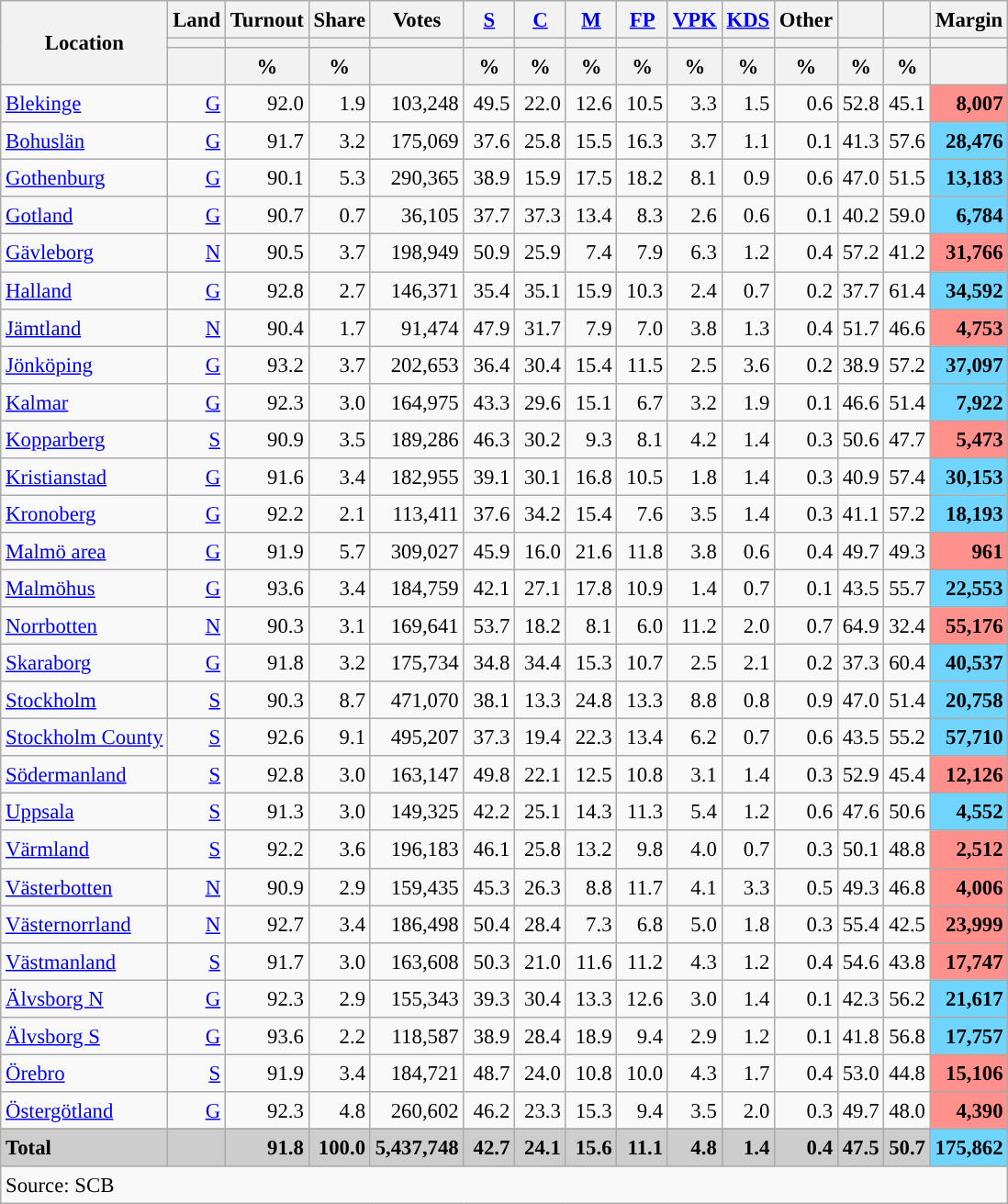<table class="wikitable sortable" style="text-align:right; font-size:95%; line-height:20px;">
<tr>
<th rowspan="3">Location</th>
<th>Land</th>
<th>Turnout</th>
<th>Share</th>
<th>Votes</th>
<th width="30px" class="unsortable"><a href='#'>S</a></th>
<th width="30px" class="unsortable"><a href='#'>C</a></th>
<th width="30px" class="unsortable"><a href='#'>M</a></th>
<th width="30px" class="unsortable"><a href='#'>FP</a></th>
<th width="30px" class="unsortable"><a href='#'>VPK</a></th>
<th width="30px" class="unsortable"><a href='#'>KDS</a></th>
<th width="30px" class="unsortable">Other</th>
<th></th>
<th></th>
<th>Margin</th>
</tr>
<tr>
<th></th>
<th></th>
<th></th>
<th></th>
<th style="background:"></th>
<th style="background:"></th>
<th style="background:"></th>
<th style="background:"></th>
<th style="background:"></th>
<th style="background:"></th>
<th style="background:"></th>
<th style="background:"></th>
<th style="background:"></th>
<th></th>
</tr>
<tr>
<th></th>
<th data-sort-type="number">%</th>
<th data-sort-type="number">%</th>
<th></th>
<th data-sort-type="number">%</th>
<th data-sort-type="number">%</th>
<th data-sort-type="number">%</th>
<th data-sort-type="number">%</th>
<th data-sort-type="number">%</th>
<th data-sort-type="number">%</th>
<th data-sort-type="number">%</th>
<th data-sort-type="number">%</th>
<th data-sort-type="number">%</th>
<th></th>
</tr>
<tr>
<td align=left><a href='#'>Blekinge</a></td>
<td><a href='#'>G</a></td>
<td>92.0</td>
<td>1.9</td>
<td>103,248</td>
<td>49.5</td>
<td>22.0</td>
<td>12.6</td>
<td>10.5</td>
<td>3.3</td>
<td>1.5</td>
<td>0.6</td>
<td>52.8</td>
<td>45.1</td>
<td bgcolor=#ff908c><strong>8,007</strong></td>
</tr>
<tr>
<td align=left><a href='#'>Bohuslän</a></td>
<td><a href='#'>G</a></td>
<td>91.7</td>
<td>3.2</td>
<td>175,069</td>
<td>37.6</td>
<td>25.8</td>
<td>15.5</td>
<td>16.3</td>
<td>3.7</td>
<td>1.1</td>
<td>0.1</td>
<td>41.3</td>
<td>57.6</td>
<td bgcolor=#6fd5fe><strong>28,476</strong></td>
</tr>
<tr>
<td align=left><a href='#'>Gothenburg</a></td>
<td><a href='#'>G</a></td>
<td>90.1</td>
<td>5.3</td>
<td>290,365</td>
<td>38.9</td>
<td>15.9</td>
<td>17.5</td>
<td>18.2</td>
<td>8.1</td>
<td>0.9</td>
<td>0.6</td>
<td>47.0</td>
<td>51.5</td>
<td bgcolor=#6fd5fe><strong>13,183</strong></td>
</tr>
<tr>
<td align=left><a href='#'>Gotland</a></td>
<td><a href='#'>G</a></td>
<td>90.7</td>
<td>0.7</td>
<td>36,105</td>
<td>37.7</td>
<td>37.3</td>
<td>13.4</td>
<td>8.3</td>
<td>2.6</td>
<td>0.6</td>
<td>0.1</td>
<td>40.2</td>
<td>59.0</td>
<td bgcolor=#6fd5fe><strong>6,784</strong></td>
</tr>
<tr>
<td align=left><a href='#'>Gävleborg</a></td>
<td><a href='#'>N</a></td>
<td>90.5</td>
<td>3.7</td>
<td>198,949</td>
<td>50.9</td>
<td>25.9</td>
<td>7.4</td>
<td>7.9</td>
<td>6.3</td>
<td>1.2</td>
<td>0.4</td>
<td>57.2</td>
<td>41.2</td>
<td bgcolor=#ff908c><strong>31,766</strong></td>
</tr>
<tr>
<td align=left><a href='#'>Halland</a></td>
<td><a href='#'>G</a></td>
<td>92.8</td>
<td>2.7</td>
<td>146,371</td>
<td>35.4</td>
<td>35.1</td>
<td>15.9</td>
<td>10.3</td>
<td>2.4</td>
<td>0.7</td>
<td>0.2</td>
<td>37.7</td>
<td>61.4</td>
<td bgcolor=#6fd5fe><strong>34,592</strong></td>
</tr>
<tr>
<td align=left><a href='#'>Jämtland</a></td>
<td><a href='#'>N</a></td>
<td>90.4</td>
<td>1.7</td>
<td>91,474</td>
<td>47.9</td>
<td>31.7</td>
<td>7.9</td>
<td>7.0</td>
<td>3.8</td>
<td>1.3</td>
<td>0.4</td>
<td>51.7</td>
<td>46.6</td>
<td bgcolor=#ff908c><strong>4,753</strong></td>
</tr>
<tr>
<td align=left><a href='#'>Jönköping</a></td>
<td><a href='#'>G</a></td>
<td>93.2</td>
<td>3.7</td>
<td>202,653</td>
<td>36.4</td>
<td>30.4</td>
<td>15.4</td>
<td>11.5</td>
<td>2.5</td>
<td>3.6</td>
<td>0.2</td>
<td>38.9</td>
<td>57.2</td>
<td bgcolor=#6fd5fe><strong>37,097</strong></td>
</tr>
<tr>
<td align=left><a href='#'>Kalmar</a></td>
<td><a href='#'>G</a></td>
<td>92.3</td>
<td>3.0</td>
<td>164,975</td>
<td>43.3</td>
<td>29.6</td>
<td>15.1</td>
<td>6.7</td>
<td>3.2</td>
<td>1.9</td>
<td>0.1</td>
<td>46.6</td>
<td>51.4</td>
<td bgcolor=#6fd5fe><strong>7,922</strong></td>
</tr>
<tr>
<td align=left><a href='#'>Kopparberg</a></td>
<td><a href='#'>S</a></td>
<td>90.9</td>
<td>3.5</td>
<td>189,286</td>
<td>46.3</td>
<td>30.2</td>
<td>9.3</td>
<td>8.1</td>
<td>4.2</td>
<td>1.4</td>
<td>0.3</td>
<td>50.6</td>
<td>47.7</td>
<td bgcolor=#ff908c><strong>5,473</strong></td>
</tr>
<tr>
<td align=left><a href='#'>Kristianstad</a></td>
<td><a href='#'>G</a></td>
<td>91.6</td>
<td>3.4</td>
<td>182,955</td>
<td>39.1</td>
<td>30.1</td>
<td>16.8</td>
<td>10.5</td>
<td>1.8</td>
<td>1.4</td>
<td>0.3</td>
<td>40.9</td>
<td>57.4</td>
<td bgcolor=#6fd5fe><strong>30,153</strong></td>
</tr>
<tr>
<td align=left><a href='#'>Kronoberg</a></td>
<td><a href='#'>G</a></td>
<td>92.2</td>
<td>2.1</td>
<td>113,411</td>
<td>37.6</td>
<td>34.2</td>
<td>15.4</td>
<td>7.6</td>
<td>3.5</td>
<td>1.4</td>
<td>0.3</td>
<td>41.1</td>
<td>57.2</td>
<td bgcolor=#6fd5fe><strong>18,193</strong></td>
</tr>
<tr>
<td align=left><a href='#'>Malmö area</a></td>
<td><a href='#'>G</a></td>
<td>91.9</td>
<td>5.7</td>
<td>309,027</td>
<td>45.9</td>
<td>16.0</td>
<td>21.6</td>
<td>11.8</td>
<td>3.8</td>
<td>0.6</td>
<td>0.4</td>
<td>49.7</td>
<td>49.3</td>
<td bgcolor=#ff908c><strong>961</strong></td>
</tr>
<tr>
<td align=left><a href='#'>Malmöhus</a></td>
<td><a href='#'>G</a></td>
<td>93.6</td>
<td>3.4</td>
<td>184,759</td>
<td>42.1</td>
<td>27.1</td>
<td>17.8</td>
<td>10.9</td>
<td>1.4</td>
<td>0.7</td>
<td>0.1</td>
<td>43.5</td>
<td>55.7</td>
<td bgcolor=#6fd5fe><strong>22,553</strong></td>
</tr>
<tr>
<td align=left><a href='#'>Norrbotten</a></td>
<td><a href='#'>N</a></td>
<td>90.3</td>
<td>3.1</td>
<td>169,641</td>
<td>53.7</td>
<td>18.2</td>
<td>8.1</td>
<td>6.0</td>
<td>11.2</td>
<td>2.0</td>
<td>0.7</td>
<td>64.9</td>
<td>32.4</td>
<td bgcolor=#ff908c><strong>55,176</strong></td>
</tr>
<tr>
<td align=left><a href='#'>Skaraborg</a></td>
<td><a href='#'>G</a></td>
<td>91.8</td>
<td>3.2</td>
<td>175,734</td>
<td>34.8</td>
<td>34.4</td>
<td>15.3</td>
<td>10.7</td>
<td>2.5</td>
<td>2.1</td>
<td>0.2</td>
<td>37.3</td>
<td>60.4</td>
<td bgcolor=#6fd5fe><strong>40,537</strong></td>
</tr>
<tr>
<td align=left><a href='#'>Stockholm</a></td>
<td><a href='#'>S</a></td>
<td>90.3</td>
<td>8.7</td>
<td>471,070</td>
<td>38.1</td>
<td>13.3</td>
<td>24.8</td>
<td>13.3</td>
<td>8.8</td>
<td>0.8</td>
<td>0.9</td>
<td>47.0</td>
<td>51.4</td>
<td bgcolor=#6fd5fe><strong>20,758</strong></td>
</tr>
<tr>
<td align=left><a href='#'>Stockholm County</a></td>
<td><a href='#'>S</a></td>
<td>92.6</td>
<td>9.1</td>
<td>495,207</td>
<td>37.3</td>
<td>19.4</td>
<td>22.3</td>
<td>13.4</td>
<td>6.2</td>
<td>0.7</td>
<td>0.6</td>
<td>43.5</td>
<td>55.2</td>
<td bgcolor=#6fd5fe><strong>57,710</strong></td>
</tr>
<tr>
<td align=left><a href='#'>Södermanland</a></td>
<td><a href='#'>S</a></td>
<td>92.8</td>
<td>3.0</td>
<td>163,147</td>
<td>49.8</td>
<td>22.1</td>
<td>12.5</td>
<td>10.8</td>
<td>3.1</td>
<td>1.4</td>
<td>0.3</td>
<td>52.9</td>
<td>45.4</td>
<td bgcolor=#ff908c><strong>12,126</strong></td>
</tr>
<tr>
<td align=left><a href='#'>Uppsala</a></td>
<td><a href='#'>S</a></td>
<td>91.3</td>
<td>3.0</td>
<td>149,325</td>
<td>42.2</td>
<td>25.1</td>
<td>14.3</td>
<td>11.3</td>
<td>5.4</td>
<td>1.2</td>
<td>0.6</td>
<td>47.6</td>
<td>50.6</td>
<td bgcolor=#6fd5fe><strong>4,552</strong></td>
</tr>
<tr>
<td align=left><a href='#'>Värmland</a></td>
<td><a href='#'>S</a></td>
<td>92.2</td>
<td>3.6</td>
<td>196,183</td>
<td>46.1</td>
<td>25.8</td>
<td>13.2</td>
<td>9.8</td>
<td>4.0</td>
<td>0.7</td>
<td>0.3</td>
<td>50.1</td>
<td>48.8</td>
<td bgcolor=#ff908c><strong>2,512</strong></td>
</tr>
<tr>
<td align=left><a href='#'>Västerbotten</a></td>
<td><a href='#'>N</a></td>
<td>90.9</td>
<td>2.9</td>
<td>159,435</td>
<td>45.3</td>
<td>26.3</td>
<td>8.8</td>
<td>11.7</td>
<td>4.1</td>
<td>3.3</td>
<td>0.5</td>
<td>49.3</td>
<td>46.8</td>
<td bgcolor=#ff908c><strong>4,006</strong></td>
</tr>
<tr>
<td align=left><a href='#'>Västernorrland</a></td>
<td><a href='#'>N</a></td>
<td>92.7</td>
<td>3.4</td>
<td>186,498</td>
<td>50.4</td>
<td>28.4</td>
<td>7.3</td>
<td>6.8</td>
<td>5.0</td>
<td>1.8</td>
<td>0.3</td>
<td>55.4</td>
<td>42.5</td>
<td bgcolor=#ff908c><strong>23,999</strong></td>
</tr>
<tr>
<td align=left><a href='#'>Västmanland</a></td>
<td><a href='#'>S</a></td>
<td>91.7</td>
<td>3.0</td>
<td>163,608</td>
<td>50.3</td>
<td>21.0</td>
<td>11.6</td>
<td>11.2</td>
<td>4.3</td>
<td>1.2</td>
<td>0.4</td>
<td>54.6</td>
<td>43.8</td>
<td bgcolor=#ff908c><strong>17,747</strong></td>
</tr>
<tr>
<td align=left><a href='#'>Älvsborg N</a></td>
<td><a href='#'>G</a></td>
<td>92.3</td>
<td>2.9</td>
<td>155,343</td>
<td>39.3</td>
<td>30.4</td>
<td>13.3</td>
<td>12.6</td>
<td>3.0</td>
<td>1.4</td>
<td>0.1</td>
<td>42.3</td>
<td>56.2</td>
<td bgcolor=#6fd5fe><strong>21,617</strong></td>
</tr>
<tr>
<td align=left><a href='#'>Älvsborg S</a></td>
<td><a href='#'>G</a></td>
<td>93.6</td>
<td>2.2</td>
<td>118,587</td>
<td>38.9</td>
<td>28.4</td>
<td>18.9</td>
<td>9.4</td>
<td>2.9</td>
<td>1.2</td>
<td>0.1</td>
<td>41.8</td>
<td>56.8</td>
<td bgcolor=#6fd5fe><strong>17,757</strong></td>
</tr>
<tr>
<td align=left><a href='#'>Örebro</a></td>
<td><a href='#'>S</a></td>
<td>91.9</td>
<td>3.4</td>
<td>184,721</td>
<td>48.7</td>
<td>24.0</td>
<td>10.8</td>
<td>10.0</td>
<td>4.3</td>
<td>1.7</td>
<td>0.4</td>
<td>53.0</td>
<td>44.8</td>
<td bgcolor=#ff908c><strong>15,106</strong></td>
</tr>
<tr>
<td align=left><a href='#'>Östergötland</a></td>
<td><a href='#'>G</a></td>
<td>92.3</td>
<td>4.8</td>
<td>260,602</td>
<td>46.2</td>
<td>23.3</td>
<td>15.3</td>
<td>9.4</td>
<td>3.5</td>
<td>2.0</td>
<td>0.3</td>
<td>49.7</td>
<td>48.0</td>
<td bgcolor=#ff908c><strong>4,390</strong></td>
</tr>
<tr>
</tr>
<tr style="background:#CDCDCD;">
<td align=left><strong>Total</strong></td>
<td></td>
<td><strong>91.8</strong></td>
<td><strong>100.0</strong></td>
<td><strong>5,437,748</strong></td>
<td><strong>42.7</strong></td>
<td><strong>24.1</strong></td>
<td><strong>15.6</strong></td>
<td><strong>11.1</strong></td>
<td><strong>4.8</strong></td>
<td><strong>1.4</strong></td>
<td><strong>0.4</strong></td>
<td><strong>47.5</strong></td>
<td><strong>50.7</strong></td>
<td bgcolor=#6fd5fe><strong>175,862</strong></td>
</tr>
<tr>
<td align=left colspan=15>Source: SCB </td>
</tr>
</table>
